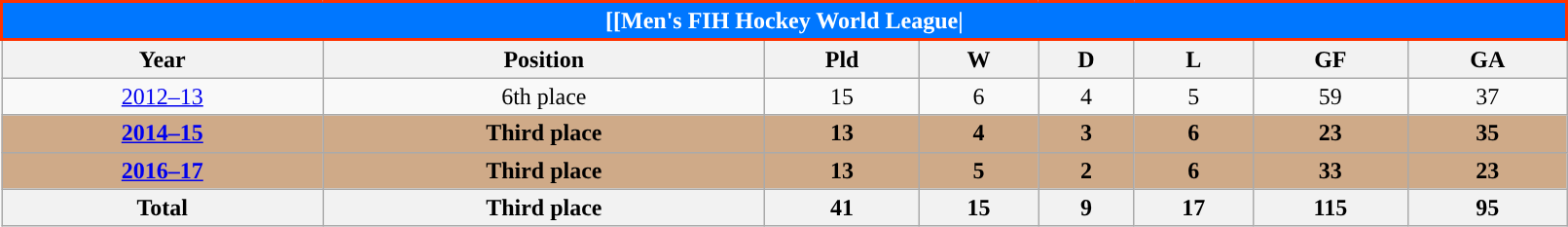<table class="wikitable" style="text-align: center; width:85%">
<tr>
<th colspan=9 style="background: #0077FF;border: 2px solid #ff3300;color: #FFFFFF;">[[Men's FIH Hockey World League|</th>
</tr>
<tr>
<th>Year</th>
<th>Position</th>
<th>Pld</th>
<th>W</th>
<th>D</th>
<th>L</th>
<th>GF</th>
<th>GA</th>
</tr>
<tr>
<td><a href='#'>2012–13</a></td>
<td>6th place</td>
<td>15</td>
<td>6</td>
<td>4</td>
<td>5</td>
<td>59</td>
<td>37</td>
</tr>
<tr bgcolor=#CFAA88>
<td><strong><a href='#'>2014–15</a></strong></td>
<td><strong> Third place</strong></td>
<td><strong>13</strong></td>
<td><strong>4</strong></td>
<td><strong>3</strong></td>
<td><strong>6</strong></td>
<td><strong>23</strong></td>
<td><strong>35</strong></td>
</tr>
<tr bgcolor=#CFAA88>
<td><strong><a href='#'>2016–17</a></strong></td>
<td><strong> Third place</strong></td>
<td><strong>13</strong></td>
<td><strong>5</strong></td>
<td><strong>2</strong></td>
<td><strong>6</strong></td>
<td><strong>33</strong></td>
<td><strong>23</strong></td>
</tr>
<tr>
<th>Total</th>
<th>Third place</th>
<th>41</th>
<th>15</th>
<th>9</th>
<th>17</th>
<th>115</th>
<th>95</th>
</tr>
</table>
